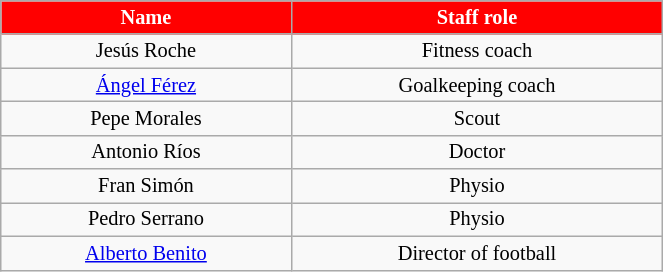<table class="wikitable" style="text-align:center; font-size:85%; width:35%;">
<tr>
<th style="background:#FF0000; color:#FFFFFF; text-align:center;">Name</th>
<th style="background:#FF0000; color:#FFFFFF; text-align:center;">Staff role</th>
</tr>
<tr>
<td>Jesús Roche</td>
<td>Fitness coach</td>
</tr>
<tr>
<td><a href='#'>Ángel Férez</a></td>
<td>Goalkeeping coach</td>
</tr>
<tr>
<td>Pepe Morales</td>
<td>Scout</td>
</tr>
<tr>
<td>Antonio Ríos</td>
<td>Doctor</td>
</tr>
<tr>
<td>Fran Simón</td>
<td>Physio</td>
</tr>
<tr>
<td>Pedro Serrano</td>
<td>Physio</td>
</tr>
<tr>
<td><a href='#'>Alberto Benito</a></td>
<td>Director of football</td>
</tr>
</table>
